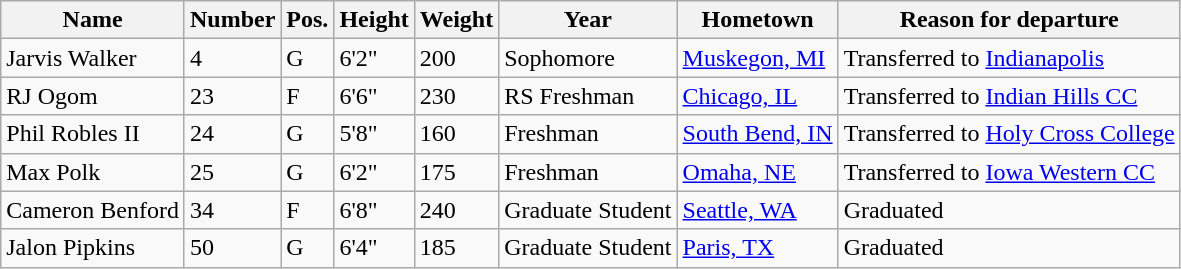<table class="wikitable sortable" border="1">
<tr>
<th>Name</th>
<th>Number</th>
<th>Pos.</th>
<th>Height</th>
<th>Weight</th>
<th>Year</th>
<th>Hometown</th>
<th class="unsortable">Reason for departure</th>
</tr>
<tr>
<td>Jarvis Walker</td>
<td>4</td>
<td>G</td>
<td>6'2"</td>
<td>200</td>
<td>Sophomore</td>
<td><a href='#'>Muskegon, MI</a></td>
<td>Transferred to <a href='#'>Indianapolis</a></td>
</tr>
<tr>
<td>RJ Ogom</td>
<td>23</td>
<td>F</td>
<td>6'6"</td>
<td>230</td>
<td>RS Freshman</td>
<td><a href='#'>Chicago, IL</a></td>
<td>Transferred to <a href='#'>Indian Hills CC</a></td>
</tr>
<tr>
<td>Phil Robles II</td>
<td>24</td>
<td>G</td>
<td>5'8"</td>
<td>160</td>
<td>Freshman</td>
<td><a href='#'>South Bend, IN</a></td>
<td>Transferred to <a href='#'>Holy Cross College</a></td>
</tr>
<tr>
<td>Max Polk</td>
<td>25</td>
<td>G</td>
<td>6'2"</td>
<td>175</td>
<td>Freshman</td>
<td><a href='#'>Omaha, NE</a></td>
<td>Transferred to <a href='#'>Iowa Western CC</a></td>
</tr>
<tr>
<td>Cameron Benford</td>
<td>34</td>
<td>F</td>
<td>6'8"</td>
<td>240</td>
<td>Graduate Student</td>
<td><a href='#'>Seattle, WA</a></td>
<td>Graduated</td>
</tr>
<tr>
<td>Jalon Pipkins</td>
<td>50</td>
<td>G</td>
<td>6'4"</td>
<td>185</td>
<td>Graduate Student</td>
<td><a href='#'>Paris, TX</a></td>
<td>Graduated</td>
</tr>
</table>
